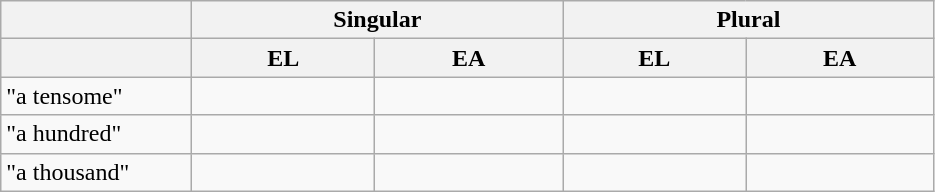<table class="wikitable" border="1">
<tr>
<th width="120"></th>
<th width="240" colspan="2">Singular</th>
<th width="240" colspan="2">Plural</th>
</tr>
<tr>
<th></th>
<th>EL</th>
<th>EA</th>
<th>EL</th>
<th>EA</th>
</tr>
<tr>
<td>"a tensome"</td>
<td></td>
<td></td>
<td></td>
<td></td>
</tr>
<tr>
<td>"a hundred"</td>
<td></td>
<td></td>
<td></td>
<td></td>
</tr>
<tr>
<td>"a thousand"</td>
<td></td>
<td></td>
<td></td>
<td></td>
</tr>
</table>
